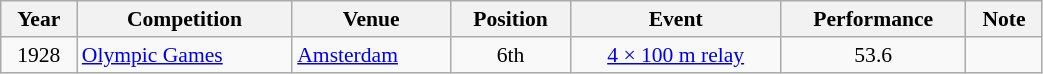<table class="wikitable" width=55% style="font-size:90%; text-align:center;">
<tr>
<th>Year</th>
<th>Competition</th>
<th>Venue</th>
<th>Position</th>
<th>Event</th>
<th>Performance</th>
<th>Note</th>
</tr>
<tr>
<td rowspan=1>1928</td>
<td rowspan=1 align=left><a href='#'>Olympic Games</a></td>
<td rowspan=1 align=left> <a href='#'>Amsterdam</a></td>
<td>6th</td>
<td><a href='#'>4 × 100 m relay</a></td>
<td>53.6</td>
<td></td>
</tr>
</table>
